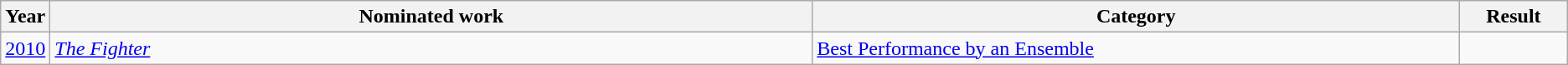<table class=wikitable>
<tr>
<th scope="col" style="width:1em;">Year</th>
<th scope="col" style="width:39em;">Nominated work</th>
<th scope="col" style="width:33em;">Category</th>
<th scope="col" style="width:5em;">Result</th>
</tr>
<tr>
<td><a href='#'>2010</a></td>
<td><em><a href='#'>The Fighter</a></em></td>
<td><a href='#'>Best Performance by an Ensemble</a></td>
<td></td>
</tr>
</table>
